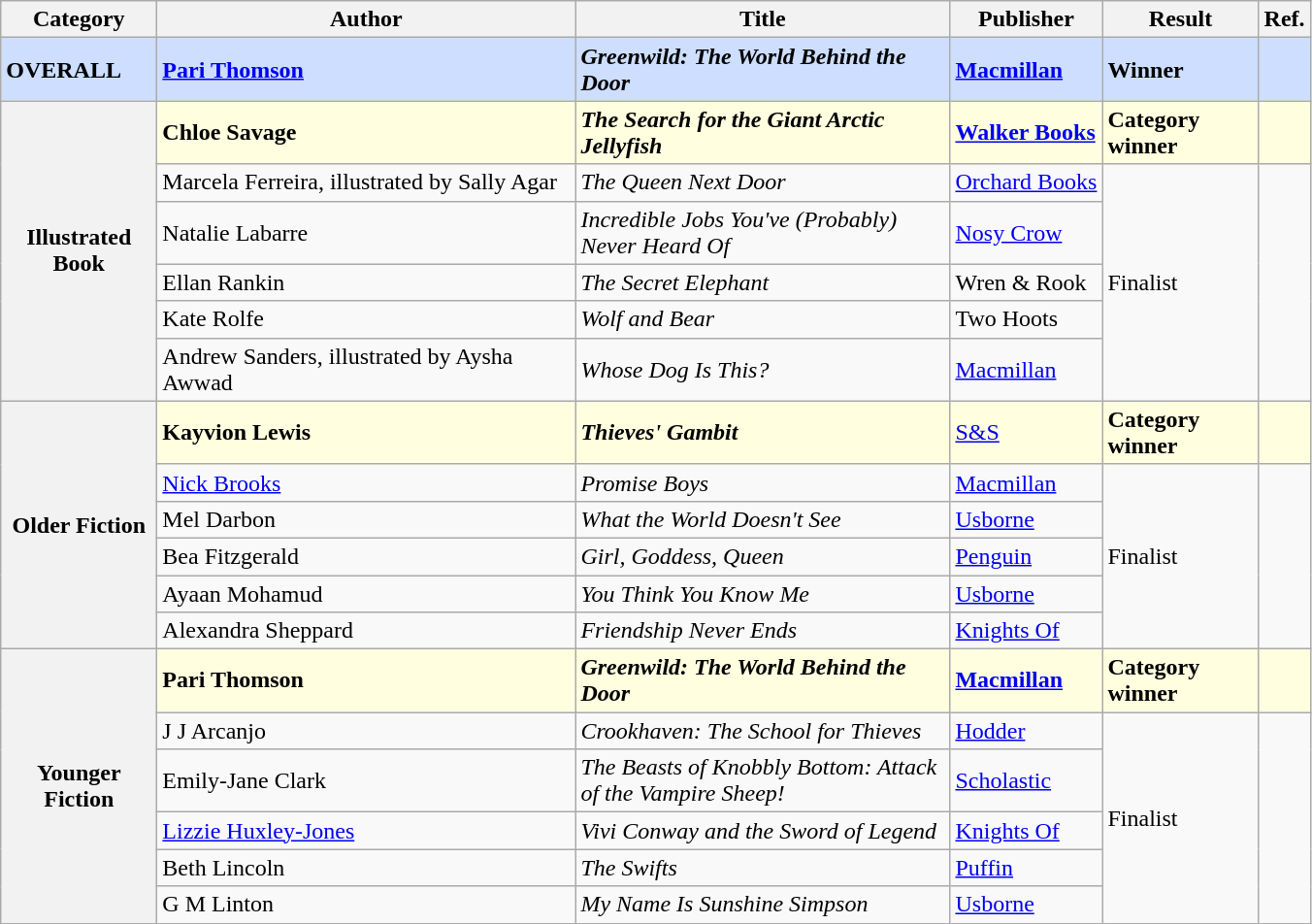<table class="wikitable sortable">
<tr>
<th style="width:100px">Category</th>
<th style="width:280px">Author</th>
<th style="width:250px">Title</th>
<th>Publisher</th>
<th style="width:100px">Result</th>
<th style="width:20px">Ref.</th>
</tr>
<tr style="background:#cddeff">
<td><strong>OVERALL</strong></td>
<td><strong><a href='#'>Pari Thomson</a></strong></td>
<td><strong><em>Greenwild: The World Behind the Door</em></strong></td>
<td><strong><a href='#'>Macmillan</a></strong></td>
<td><strong>Winner</strong></td>
<td></td>
</tr>
<tr style="background:lightyellow;">
<th rowspan="6">Illustrated Book</th>
<td><strong>Chloe Savage</strong></td>
<td><strong><em>The Search for the Giant Arctic Jellyfish</em></strong></td>
<td><strong><a href='#'>Walker Books</a></strong></td>
<td><strong>Category winner</strong></td>
<td></td>
</tr>
<tr>
<td>Marcela Ferreira, illustrated by Sally Agar</td>
<td><em>The Queen Next Door</em></td>
<td><a href='#'>Orchard Books</a></td>
<td rowspan="5">Finalist</td>
<td rowspan="5"></td>
</tr>
<tr>
<td>Natalie Labarre</td>
<td><em>Incredible Jobs You've (Probably) Never Heard Of</em></td>
<td><a href='#'>Nosy Crow</a></td>
</tr>
<tr>
<td>Ellan Rankin</td>
<td><em>The Secret Elephant</em></td>
<td>Wren & Rook</td>
</tr>
<tr>
<td>Kate Rolfe</td>
<td><em>Wolf and Bear</em></td>
<td>Two Hoots</td>
</tr>
<tr>
<td>Andrew Sanders, illustrated by Aysha Awwad</td>
<td><em>Whose Dog Is This?</em></td>
<td><a href='#'>Macmillan</a></td>
</tr>
<tr style="background:lightyellow;">
<th rowspan="6">Older Fiction</th>
<td><strong>Kayvion Lewis</strong></td>
<td><strong><em>Thieves' Gambit</em></strong></td>
<td><a href='#'>S&S</a></td>
<td><strong>Category winner</strong></td>
<td></td>
</tr>
<tr>
<td><a href='#'>Nick Brooks</a></td>
<td><em>Promise Boys</em></td>
<td><a href='#'>Macmillan</a></td>
<td rowspan="5">Finalist</td>
<td rowspan="5"></td>
</tr>
<tr>
<td>Mel Darbon</td>
<td><em>What the World Doesn't See</em></td>
<td><a href='#'>Usborne</a></td>
</tr>
<tr>
<td>Bea Fitzgerald</td>
<td><em>Girl, Goddess, Queen</em></td>
<td><a href='#'>Penguin</a></td>
</tr>
<tr>
<td>Ayaan Mohamud</td>
<td><em>You Think You Know Me</em></td>
<td><a href='#'>Usborne</a></td>
</tr>
<tr>
<td>Alexandra Sheppard</td>
<td><em>Friendship Never Ends</em></td>
<td><a href='#'>Knights Of</a></td>
</tr>
<tr style="background:lightyellow;">
<th rowspan="6">Younger Fiction</th>
<td><strong>Pari Thomson</strong></td>
<td><strong><em>Greenwild: The World Behind the Door</em></strong></td>
<td><strong><a href='#'>Macmillan</a></strong></td>
<td><strong>Category winner</strong></td>
<td></td>
</tr>
<tr>
<td>J J Arcanjo</td>
<td><em>Crookhaven: The School for Thieves</em></td>
<td><a href='#'>Hodder</a></td>
<td rowspan="5">Finalist</td>
<td rowspan="5"></td>
</tr>
<tr>
<td>Emily-Jane Clark</td>
<td><em>The Beasts of Knobbly Bottom: Attack of the Vampire Sheep!</em></td>
<td><a href='#'>Scholastic</a></td>
</tr>
<tr>
<td><a href='#'>Lizzie Huxley-Jones</a></td>
<td><em>Vivi Conway and the Sword of Legend</em></td>
<td><a href='#'>Knights Of</a></td>
</tr>
<tr>
<td>Beth Lincoln</td>
<td><em>The Swifts</em></td>
<td><a href='#'>Puffin</a></td>
</tr>
<tr>
<td>G M Linton</td>
<td><em>My Name Is Sunshine Simpson</em></td>
<td><a href='#'>Usborne</a></td>
</tr>
</table>
